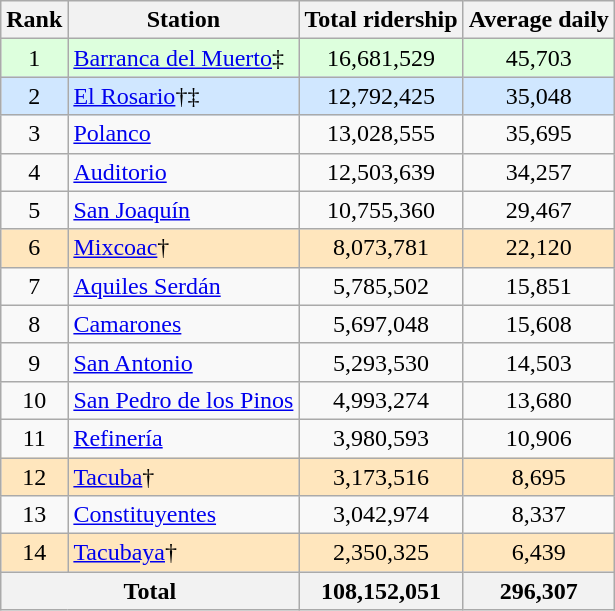<table class=wikitable style="text-align:center">
<tr>
<th>Rank</th>
<th>Station</th>
<th>Total ridership</th>
<th>Average daily</th>
</tr>
<tr style="background-color:#DDFFDD">
<td>1</td>
<td align=left><a href='#'>Barranca del Muerto</a>‡</td>
<td>16,681,529</td>
<td>45,703</td>
</tr>
<tr style="background-color:#D0E7FF">
<td>2</td>
<td align=left><a href='#'>El Rosario</a>†‡</td>
<td>12,792,425</td>
<td>35,048</td>
</tr>
<tr>
<td>3</td>
<td align=left><a href='#'>Polanco</a></td>
<td>13,028,555</td>
<td>35,695</td>
</tr>
<tr>
<td>4</td>
<td align=left><a href='#'>Auditorio</a></td>
<td>12,503,639</td>
<td>34,257</td>
</tr>
<tr>
<td>5</td>
<td align=left><a href='#'>San Joaquín</a></td>
<td>10,755,360</td>
<td>29,467</td>
</tr>
<tr style="background-color:#FFE6BD">
<td>6</td>
<td align=left><a href='#'>Mixcoac</a>†</td>
<td>8,073,781</td>
<td>22,120</td>
</tr>
<tr>
<td>7</td>
<td align=left><a href='#'>Aquiles Serdán</a></td>
<td>5,785,502</td>
<td>15,851</td>
</tr>
<tr>
<td>8</td>
<td align=left><a href='#'>Camarones</a></td>
<td>5,697,048</td>
<td>15,608</td>
</tr>
<tr>
<td>9</td>
<td align=left><a href='#'>San Antonio</a></td>
<td>5,293,530</td>
<td>14,503</td>
</tr>
<tr>
<td>10</td>
<td align=left><a href='#'>San Pedro de los Pinos</a></td>
<td>4,993,274</td>
<td>13,680</td>
</tr>
<tr>
<td>11</td>
<td align=left><a href='#'>Refinería</a></td>
<td>3,980,593</td>
<td>10,906</td>
</tr>
<tr style="background-color:#FFE6BD">
<td>12</td>
<td align=left><a href='#'>Tacuba</a>†</td>
<td>3,173,516</td>
<td>8,695</td>
</tr>
<tr>
<td>13</td>
<td align=left><a href='#'>Constituyentes</a></td>
<td>3,042,974</td>
<td>8,337</td>
</tr>
<tr style="background-color:#FFE6BD">
<td>14</td>
<td align=left><a href='#'>Tacubaya</a>†</td>
<td>2,350,325</td>
<td>6,439</td>
</tr>
<tr>
<th colspan=2>Total</th>
<th>108,152,051</th>
<th>296,307</th>
</tr>
</table>
